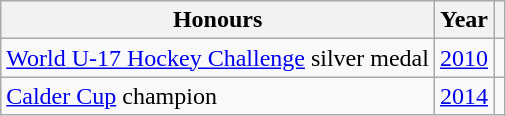<table class="wikitable">
<tr>
<th>Honours</th>
<th>Year</th>
<th></th>
</tr>
<tr>
<td><a href='#'>World U-17 Hockey Challenge</a> silver medal</td>
<td><a href='#'>2010</a></td>
<td></td>
</tr>
<tr>
<td><a href='#'>Calder Cup</a> champion</td>
<td><a href='#'>2014</a></td>
<td></td>
</tr>
</table>
